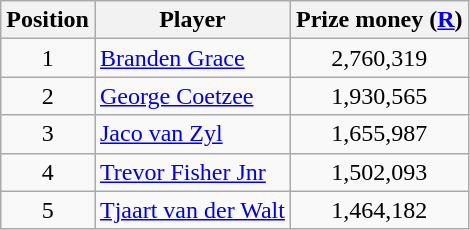<table class="wikitable">
<tr>
<th>Position</th>
<th>Player</th>
<th>Prize money (<a href='#'>R</a>)</th>
</tr>
<tr>
<td align=center>1</td>
<td> <a href='#'>Branden Grace</a></td>
<td align=center>2,760,319</td>
</tr>
<tr>
<td align=center>2</td>
<td> <a href='#'>George Coetzee</a></td>
<td align=center>1,930,565</td>
</tr>
<tr>
<td align=center>3</td>
<td> <a href='#'>Jaco van Zyl</a></td>
<td align=center>1,655,987</td>
</tr>
<tr>
<td align=center>4</td>
<td> <a href='#'>Trevor Fisher Jnr</a></td>
<td align=center>1,502,093</td>
</tr>
<tr>
<td align=center>5</td>
<td> <a href='#'>Tjaart van der Walt</a></td>
<td align=center>1,464,182</td>
</tr>
</table>
